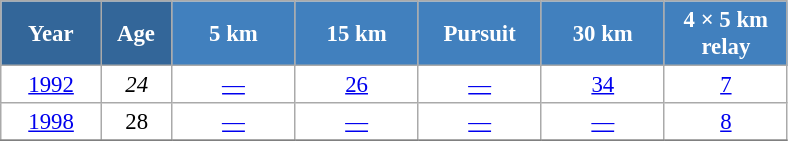<table class="wikitable" style="font-size:95%; text-align:center; border:grey solid 1px; border-collapse:collapse; background:#ffffff;">
<tr>
<th style="background-color:#369; color:white; width:60px;"> Year </th>
<th style="background-color:#369; color:white; width:40px;"> Age </th>
<th style="background-color:#4180be; color:white; width:75px;"> 5 km </th>
<th style="background-color:#4180be; color:white; width:75px;"> 15 km </th>
<th style="background-color:#4180be; color:white; width:75px;"> Pursuit </th>
<th style="background-color:#4180be; color:white; width:75px;"> 30 km </th>
<th style="background-color:#4180be; color:white; width:75px;"> 4 × 5 km <br> relay </th>
</tr>
<tr>
<td><a href='#'>1992</a></td>
<td><em>24</em></td>
<td><a href='#'>—</a></td>
<td><a href='#'>26</a></td>
<td><a href='#'>—</a></td>
<td><a href='#'>34</a></td>
<td><a href='#'>7</a></td>
</tr>
<tr>
<td><a href='#'>1998</a></td>
<td>28</td>
<td><a href='#'>—</a></td>
<td><a href='#'>—</a></td>
<td><a href='#'>—</a></td>
<td><a href='#'>—</a></td>
<td><a href='#'>8</a></td>
</tr>
<tr>
</tr>
</table>
